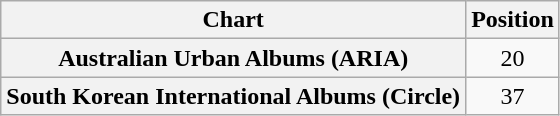<table class="wikitable sortable plainrowheaders" style="text-align:center">
<tr>
<th scope="col">Chart</th>
<th scope="col">Position</th>
</tr>
<tr>
<th scope="row">Australian Urban Albums (ARIA)</th>
<td>20</td>
</tr>
<tr>
<th scope="row">South Korean International Albums (Circle)</th>
<td>37</td>
</tr>
</table>
